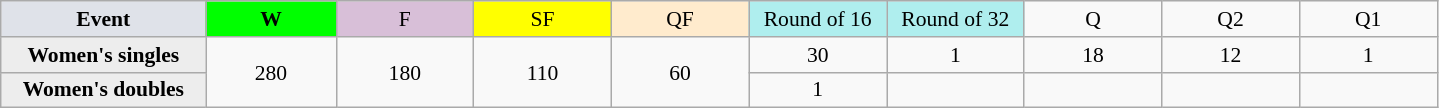<table class=wikitable style=font-size:90%;text-align:center>
<tr>
<td style="width:130px; background:#dfe2e9;"><strong>Event</strong></td>
<td style="width:80px; background:lime;"><strong>W</strong></td>
<td style="width:85px; background:thistle;">F</td>
<td style="width:85px; background:#ff0;">SF</td>
<td style="width:85px; background:#ffebcd;">QF</td>
<td style="width:85px; background:#afeeee;">Round of 16</td>
<td style="width:85px; background:#afeeee;">Round of 32</td>
<td width=85>Q</td>
<td width=85>Q2</td>
<td width=85>Q1</td>
</tr>
<tr>
<th style="background:#ededed;">Women's singles</th>
<td rowspan=2>280</td>
<td rowspan=2>180</td>
<td rowspan=2>110</td>
<td rowspan=2>60</td>
<td>30</td>
<td>1</td>
<td>18</td>
<td>12</td>
<td>1</td>
</tr>
<tr>
<th style="background:#ededed;">Women's doubles</th>
<td>1</td>
<td></td>
<td></td>
<td></td>
<td></td>
</tr>
</table>
